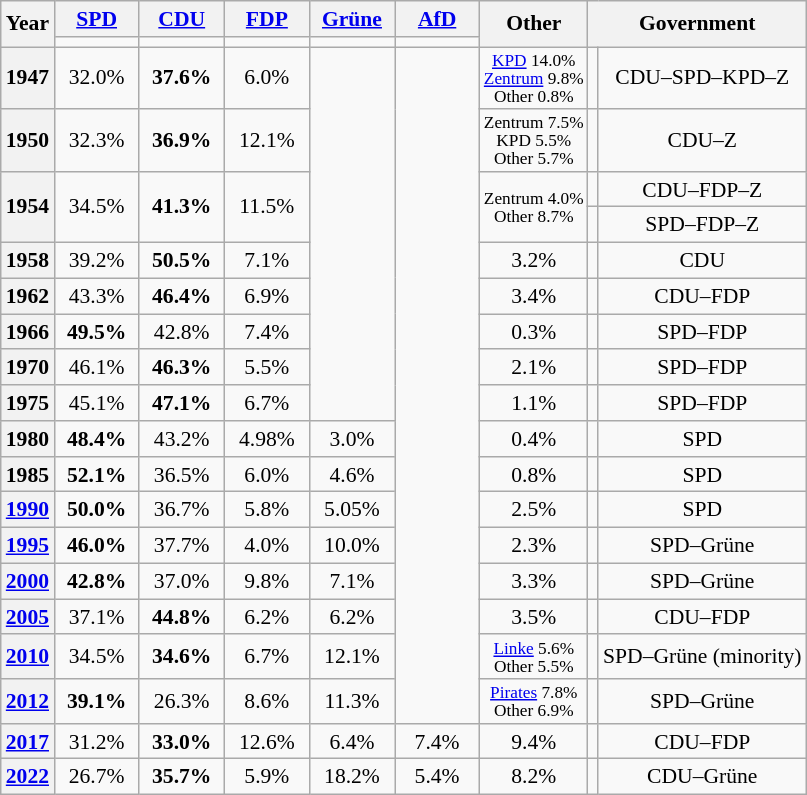<table class="wikitable" style="text-align:center; font-size:90%">
<tr>
<th rowspan=2>Year</th>
<th width=50px><a href='#'>SPD</a></th>
<th width=50px><a href='#'>CDU</a></th>
<th width=50px><a href='#'>FDP</a></th>
<th width=50px><a href='#'>Grüne</a></th>
<th width=50px><a href='#'>AfD</a></th>
<th rowspan=2>Other</th>
<th rowspan=2 colspan=2>Government</th>
</tr>
<tr>
<td bgcolor=></td>
<td bgcolor=></td>
<td bgcolor=></td>
<td bgcolor=></td>
<td bgcolor=></td>
</tr>
<tr>
<th>1947</th>
<td>32.0%</td>
<td><strong>37.6%</strong></td>
<td>6.0%</td>
<td rowspan=9></td>
<td rowspan=17></td>
<td style="font-size:80%"><a href='#'>KPD</a> 14.0%<br><a href='#'>Zentrum</a> 9.8%<br>Other 0.8%</td>
<td bgcolor=></td>
<td>CDU–SPD–KPD–Z</td>
</tr>
<tr>
<th>1950</th>
<td>32.3%</td>
<td><strong>36.9%</strong></td>
<td>12.1%</td>
<td style="font-size:80%">Zentrum 7.5%<br>KPD 5.5%<br>Other 5.7%</td>
<td bgcolor=></td>
<td>CDU–Z</td>
</tr>
<tr>
<th rowspan=2>1954</th>
<td rowspan=2>34.5%</td>
<td rowspan=2 ><strong>41.3%</strong></td>
<td rowspan=2>11.5%</td>
<td style="font-size:80%" rowspan=2>Zentrum 4.0%<br>Other 8.7%</td>
<td bgcolor=></td>
<td>CDU–FDP–Z</td>
</tr>
<tr>
<td bgcolor=></td>
<td>SPD–FDP–Z</td>
</tr>
<tr>
<th>1958</th>
<td>39.2%</td>
<td><strong>50.5%</strong></td>
<td>7.1%</td>
<td>3.2%</td>
<td bgcolor=></td>
<td>CDU</td>
</tr>
<tr>
<th>1962</th>
<td>43.3%</td>
<td><strong>46.4%</strong></td>
<td>6.9%</td>
<td>3.4%</td>
<td bgcolor=></td>
<td>CDU–FDP</td>
</tr>
<tr>
<th>1966</th>
<td><strong>49.5%</strong></td>
<td>42.8%</td>
<td>7.4%</td>
<td>0.3%</td>
<td bgcolor=></td>
<td>SPD–FDP</td>
</tr>
<tr>
<th>1970</th>
<td>46.1%</td>
<td><strong>46.3%</strong></td>
<td>5.5%</td>
<td>2.1%</td>
<td bgcolor=></td>
<td>SPD–FDP</td>
</tr>
<tr>
<th>1975</th>
<td>45.1%</td>
<td><strong>47.1%</strong></td>
<td>6.7%</td>
<td>1.1%</td>
<td bgcolor=></td>
<td>SPD–FDP</td>
</tr>
<tr>
<th>1980</th>
<td><strong>48.4%</strong></td>
<td>43.2%</td>
<td>4.98%</td>
<td>3.0%</td>
<td>0.4%</td>
<td bgcolor=></td>
<td>SPD</td>
</tr>
<tr>
<th>1985</th>
<td><strong>52.1%</strong></td>
<td>36.5%</td>
<td>6.0%</td>
<td>4.6%</td>
<td>0.8%</td>
<td bgcolor=></td>
<td>SPD</td>
</tr>
<tr>
<th><a href='#'>1990</a></th>
<td><strong>50.0%</strong></td>
<td>36.7%</td>
<td>5.8%</td>
<td>5.05%</td>
<td>2.5%</td>
<td bgcolor=></td>
<td>SPD</td>
</tr>
<tr>
<th><a href='#'>1995</a></th>
<td><strong>46.0%</strong></td>
<td>37.7%</td>
<td>4.0%</td>
<td>10.0%</td>
<td>2.3%</td>
<td bgcolor=></td>
<td>SPD–Grüne</td>
</tr>
<tr>
<th><a href='#'>2000</a></th>
<td><strong>42.8%</strong></td>
<td>37.0%</td>
<td>9.8%</td>
<td>7.1%</td>
<td>3.3%</td>
<td bgcolor=></td>
<td>SPD–Grüne</td>
</tr>
<tr>
<th><a href='#'>2005</a></th>
<td>37.1%</td>
<td><strong>44.8%</strong></td>
<td>6.2%</td>
<td>6.2%</td>
<td>3.5%</td>
<td bgcolor=></td>
<td>CDU–FDP</td>
</tr>
<tr>
<th><a href='#'>2010</a></th>
<td>34.5%</td>
<td><strong>34.6%</strong></td>
<td>6.7%</td>
<td>12.1%</td>
<td style="font-size:80%"><a href='#'>Linke</a> 5.6%<br>Other 5.5%</td>
<td bgcolor=></td>
<td>SPD–Grüne (minority)</td>
</tr>
<tr>
<th><a href='#'>2012</a></th>
<td><strong>39.1%</strong></td>
<td>26.3%</td>
<td>8.6%</td>
<td>11.3%</td>
<td style="font-size:80%"><a href='#'>Pirates</a> 7.8%<br>Other 6.9%</td>
<td bgcolor=></td>
<td>SPD–Grüne</td>
</tr>
<tr>
<th><a href='#'>2017</a></th>
<td>31.2%</td>
<td><strong>33.0%</strong></td>
<td>12.6%</td>
<td>6.4%</td>
<td>7.4%</td>
<td>9.4%</td>
<td bgcolor=></td>
<td>CDU–FDP</td>
</tr>
<tr>
<th><a href='#'>2022</a></th>
<td>26.7%</td>
<td><strong>35.7%</strong></td>
<td>5.9%</td>
<td>18.2%</td>
<td>5.4%</td>
<td>8.2%</td>
<td bgcolor=></td>
<td>CDU–Grüne</td>
</tr>
</table>
